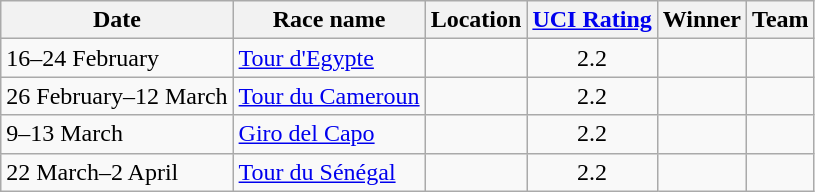<table class="wikitable sortable">
<tr>
<th>Date</th>
<th>Race name</th>
<th>Location</th>
<th><a href='#'>UCI Rating</a></th>
<th>Winner</th>
<th>Team</th>
</tr>
<tr>
<td>16–24 February</td>
<td><a href='#'>Tour d'Egypte</a></td>
<td></td>
<td align=center>2.2</td>
<td></td>
<td></td>
</tr>
<tr>
<td>26 February–12 March</td>
<td><a href='#'>Tour du Cameroun</a></td>
<td></td>
<td align=center>2.2</td>
<td></td>
<td></td>
</tr>
<tr>
<td>9–13 March</td>
<td><a href='#'>Giro del Capo</a></td>
<td></td>
<td align=center>2.2</td>
<td></td>
<td></td>
</tr>
<tr>
<td>22 March–2 April</td>
<td><a href='#'>Tour du Sénégal</a></td>
<td></td>
<td align=center>2.2</td>
<td></td>
<td></td>
</tr>
</table>
